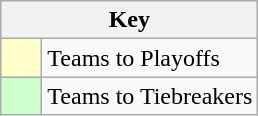<table class="wikitable" style="text-align: center;">
<tr>
<th colspan=2>Key</th>
</tr>
<tr>
<td style="background:#ffffcc; width:20px;"></td>
<td align=left>Teams to Playoffs</td>
</tr>
<tr>
<td style="background:#ccffcc; width:20px;"></td>
<td align=left>Teams to Tiebreakers</td>
</tr>
</table>
